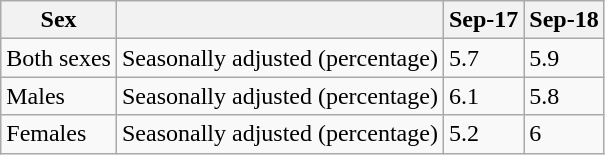<table class="wikitable">
<tr>
<th>Sex</th>
<th></th>
<th>Sep-17</th>
<th>Sep-18</th>
</tr>
<tr>
<td>Both sexes</td>
<td>Seasonally adjusted (percentage)</td>
<td>5.7</td>
<td>5.9</td>
</tr>
<tr>
<td>Males</td>
<td>Seasonally adjusted (percentage)</td>
<td>6.1</td>
<td>5.8</td>
</tr>
<tr>
<td>Females</td>
<td>Seasonally adjusted (percentage)</td>
<td>5.2</td>
<td>6</td>
</tr>
</table>
